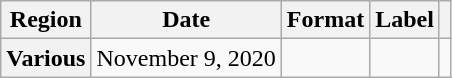<table class="wikitable plainrowheaders">
<tr>
<th scope="col">Region</th>
<th scope="col">Date</th>
<th scope="col">Format</th>
<th scope="col">Label</th>
<th scope="col"></th>
</tr>
<tr>
<th scope="row">Various</th>
<td>November 9, 2020</td>
<td></td>
<td></td>
<td style="text-align:center"></td>
</tr>
</table>
